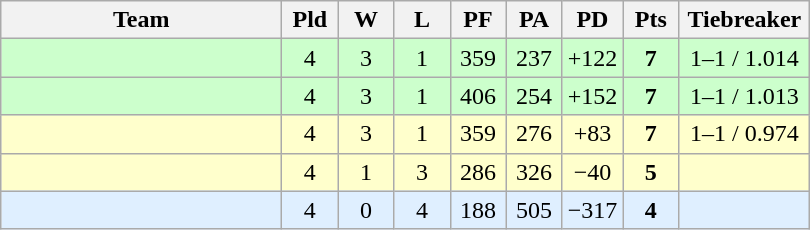<table class=wikitable style="text-align:center">
<tr>
<th width=180>Team</th>
<th width=30>Pld</th>
<th width=30>W</th>
<th width=30>L</th>
<th width=30>PF</th>
<th width=30>PA</th>
<th width=30>PD</th>
<th width=30>Pts</th>
<th width=80>Tiebreaker</th>
</tr>
<tr bgcolor="#ccffcc">
<td align="left"></td>
<td>4</td>
<td>3</td>
<td>1</td>
<td>359</td>
<td>237</td>
<td>+122</td>
<td><strong>7</strong></td>
<td>1–1 / 1.014</td>
</tr>
<tr bgcolor="#ccffcc">
<td align="left"></td>
<td>4</td>
<td>3</td>
<td>1</td>
<td>406</td>
<td>254</td>
<td>+152</td>
<td><strong>7</strong></td>
<td>1–1 / 1.013</td>
</tr>
<tr bgcolor="#ffffcc">
<td align="left"></td>
<td>4</td>
<td>3</td>
<td>1</td>
<td>359</td>
<td>276</td>
<td>+83</td>
<td><strong>7</strong></td>
<td>1–1 / 0.974</td>
</tr>
<tr bgcolor="#ffffcc">
<td align="left"></td>
<td>4</td>
<td>1</td>
<td>3</td>
<td>286</td>
<td>326</td>
<td>−40</td>
<td><strong>5</strong></td>
<td></td>
</tr>
<tr bgcolor="#dfefff">
<td align="left"></td>
<td>4</td>
<td>0</td>
<td>4</td>
<td>188</td>
<td>505</td>
<td>−317</td>
<td><strong>4</strong></td>
<td></td>
</tr>
</table>
